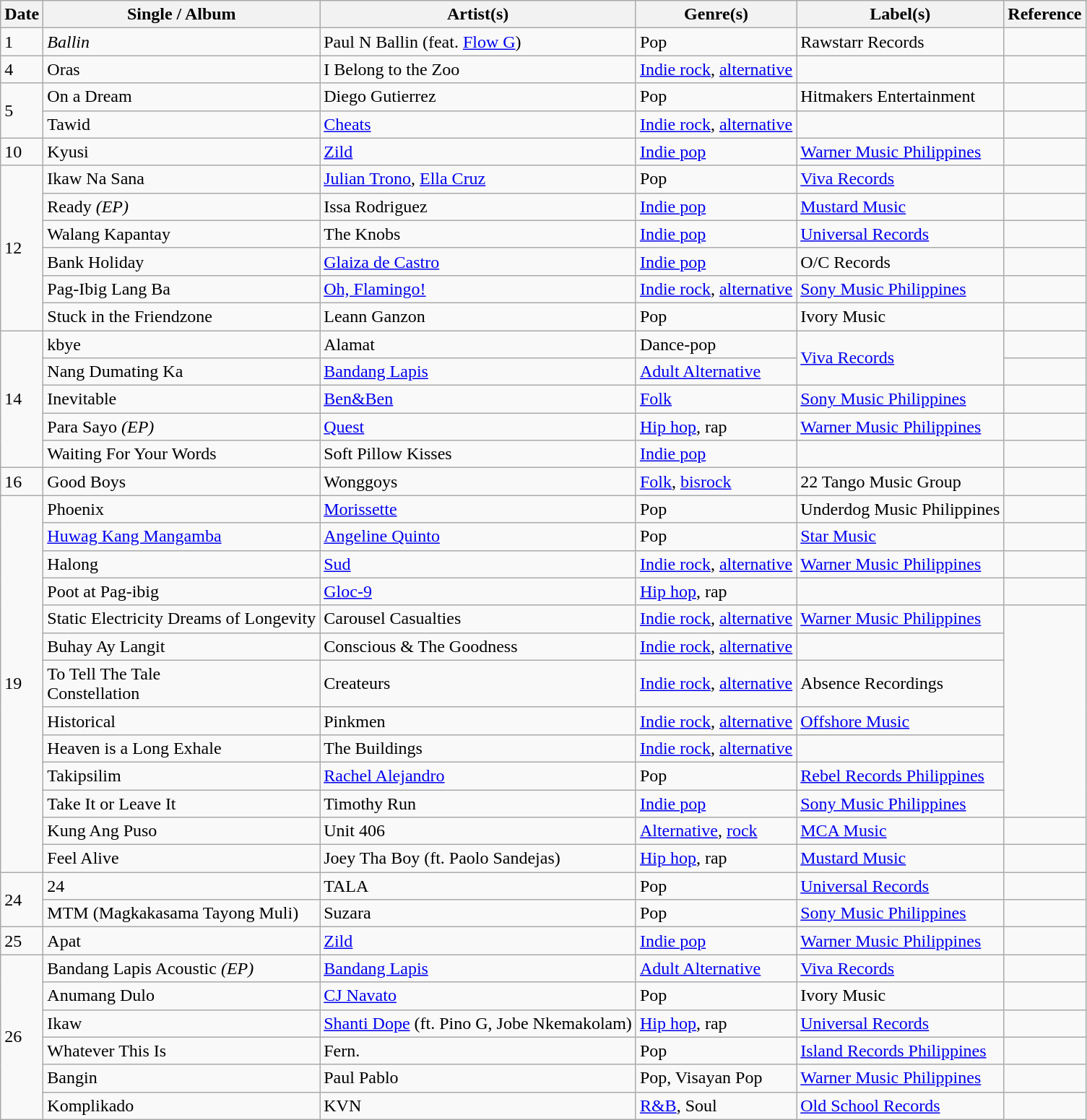<table class="wikitable">
<tr>
<th>Date</th>
<th>Single / Album</th>
<th>Artist(s)</th>
<th>Genre(s)</th>
<th>Label(s)</th>
<th>Reference</th>
</tr>
<tr>
<td>1</td>
<td><em>Ballin<strong></td>
<td>Paul N Ballin (feat. <a href='#'>Flow G</a>)</td>
<td>Pop</td>
<td>Rawstarr Records</td>
<td></td>
</tr>
<tr>
<td>4</td>
<td></em>Oras<em></td>
<td>I Belong to the Zoo</td>
<td><a href='#'>Indie rock</a>, <a href='#'>alternative</a></td>
<td></td>
<td></td>
</tr>
<tr>
<td rowspan=2>5</td>
<td></em>On a Dream<em></td>
<td>Diego Gutierrez</td>
<td>Pop</td>
<td>Hitmakers Entertainment</td>
<td></td>
</tr>
<tr>
<td></em>Tawid<em></td>
<td><a href='#'>Cheats</a></td>
<td><a href='#'>Indie rock</a>, <a href='#'>alternative</a></td>
<td></td>
<td></td>
</tr>
<tr>
<td>10</td>
<td></em>Kyusi<em></td>
<td><a href='#'>Zild</a></td>
<td><a href='#'>Indie pop</a></td>
<td><a href='#'>Warner Music Philippines</a></td>
<td></td>
</tr>
<tr>
<td rowspan="6">12</td>
<td></em>Ikaw Na Sana<em></td>
<td><a href='#'>Julian Trono</a>, <a href='#'>Ella Cruz</a></td>
<td>Pop</td>
<td><a href='#'>Viva Records</a></td>
<td></td>
</tr>
<tr>
<td></em>Ready<em> (EP)</td>
<td>Issa Rodriguez</td>
<td><a href='#'>Indie pop</a></td>
<td><a href='#'>Mustard Music</a></td>
<td></td>
</tr>
<tr>
<td></em>Walang Kapantay<em></td>
<td>The Knobs</td>
<td><a href='#'>Indie pop</a></td>
<td><a href='#'>Universal Records</a></td>
<td></td>
</tr>
<tr>
<td></em>Bank Holiday<em></td>
<td><a href='#'>Glaiza de Castro</a></td>
<td><a href='#'>Indie pop</a></td>
<td>O/C Records</td>
<td></td>
</tr>
<tr>
<td></em>Pag-Ibig Lang Ba<em></td>
<td><a href='#'>Oh, Flamingo!</a></td>
<td><a href='#'>Indie rock</a>, <a href='#'>alternative</a></td>
<td><a href='#'>Sony Music Philippines</a></td>
<td></td>
</tr>
<tr>
<td></em>Stuck in the Friendzone<em></td>
<td>Leann Ganzon</td>
<td>Pop</td>
<td>Ivory Music</td>
<td></td>
</tr>
<tr>
<td rowspan="5">14</td>
<td></em>kbye<em></td>
<td>Alamat</td>
<td>Dance-pop</td>
<td rowspan="2"><a href='#'>Viva Records</a></td>
<td></td>
</tr>
<tr>
<td></em>Nang Dumating Ka<em></td>
<td><a href='#'>Bandang Lapis</a></td>
<td><a href='#'>Adult Alternative</a></td>
<td></td>
</tr>
<tr>
<td></em>Inevitable<em></td>
<td><a href='#'>Ben&Ben</a></td>
<td><a href='#'>Folk</a></td>
<td><a href='#'>Sony Music Philippines</a></td>
<td></td>
</tr>
<tr>
<td></em>Para Sayo<em> (EP)</td>
<td><a href='#'>Quest</a></td>
<td><a href='#'>Hip hop</a>, rap</td>
<td><a href='#'>Warner Music Philippines</a></td>
<td></td>
</tr>
<tr>
<td></em>Waiting For Your Words<em></td>
<td>Soft Pillow Kisses</td>
<td><a href='#'>Indie pop</a></td>
<td></td>
<td></td>
</tr>
<tr>
<td>16</td>
<td></em>Good Boys<em></td>
<td>Wonggoys</td>
<td><a href='#'>Folk</a>, <a href='#'>bisrock</a></td>
<td>22 Tango Music Group</td>
<td></td>
</tr>
<tr>
<td rowspan="13">19</td>
<td></em>Phoenix<em></td>
<td><a href='#'>Morissette</a></td>
<td>Pop</td>
<td>Underdog Music Philippines</td>
<td></td>
</tr>
<tr>
<td></em><a href='#'>Huwag Kang Mangamba</a><em></td>
<td><a href='#'>Angeline Quinto</a></td>
<td>Pop</td>
<td><a href='#'>Star Music</a></td>
<td></td>
</tr>
<tr>
<td></em>Halong<em></td>
<td><a href='#'>Sud</a></td>
<td><a href='#'>Indie rock</a>, <a href='#'>alternative</a></td>
<td><a href='#'>Warner Music Philippines</a></td>
<td></td>
</tr>
<tr>
<td></em>Poot at Pag-ibig<em></td>
<td><a href='#'>Gloc-9</a></td>
<td><a href='#'>Hip hop</a>, rap</td>
<td></td>
<td></td>
</tr>
<tr>
<td></em>Static Electricity Dreams of Longevity<em></td>
<td>Carousel Casualties</td>
<td><a href='#'>Indie rock</a>, <a href='#'>alternative</a></td>
<td><a href='#'>Warner Music Philippines</a></td>
<td rowspan="7"></td>
</tr>
<tr>
<td></em>Buhay Ay Langit<em></td>
<td>Conscious & The Goodness</td>
<td><a href='#'>Indie rock</a>, <a href='#'>alternative</a></td>
<td></td>
</tr>
<tr>
<td></em>To Tell The Tale<em><br></em>Constellation<em></td>
<td>Createurs</td>
<td><a href='#'>Indie rock</a>, <a href='#'>alternative</a></td>
<td>Absence Recordings</td>
</tr>
<tr>
<td></em>Historical<em></td>
<td>Pinkmen</td>
<td><a href='#'>Indie rock</a>, <a href='#'>alternative</a></td>
<td><a href='#'>Offshore Music</a></td>
</tr>
<tr>
<td></em>Heaven is a Long Exhale<em></td>
<td>The Buildings</td>
<td><a href='#'>Indie rock</a>, <a href='#'>alternative</a></td>
<td></td>
</tr>
<tr>
<td></em>Takipsilim<em></td>
<td><a href='#'>Rachel Alejandro</a></td>
<td>Pop</td>
<td><a href='#'>Rebel Records Philippines</a></td>
</tr>
<tr>
<td></em>Take It or Leave It<em></td>
<td>Timothy Run</td>
<td><a href='#'>Indie pop</a></td>
<td><a href='#'>Sony Music Philippines</a></td>
</tr>
<tr>
<td></em>Kung Ang Puso<em></td>
<td>Unit 406</td>
<td><a href='#'>Alternative</a>, <a href='#'>rock</a></td>
<td><a href='#'>MCA Music</a></td>
<td></td>
</tr>
<tr>
<td></em>Feel Alive<em></td>
<td>Joey Tha Boy (ft. Paolo Sandejas)</td>
<td><a href='#'>Hip hop</a>, rap</td>
<td><a href='#'>Mustard Music</a></td>
<td></td>
</tr>
<tr>
<td rowspan="2">24</td>
<td></em>24<em></td>
<td>TALA</td>
<td>Pop</td>
<td><a href='#'>Universal Records</a></td>
<td></td>
</tr>
<tr>
<td></em>MTM (Magkakasama Tayong Muli)<em></td>
<td>Suzara</td>
<td>Pop</td>
<td><a href='#'>Sony Music Philippines</a></td>
<td></td>
</tr>
<tr>
<td>25</td>
<td></em>Apat<em></td>
<td><a href='#'>Zild</a></td>
<td><a href='#'>Indie pop</a></td>
<td><a href='#'>Warner Music Philippines</a></td>
<td></td>
</tr>
<tr>
<td rowspan="6">26</td>
<td></em>Bandang Lapis Acoustic<em> (EP)</td>
<td><a href='#'>Bandang Lapis</a></td>
<td><a href='#'>Adult Alternative</a></td>
<td><a href='#'>Viva Records</a></td>
<td></td>
</tr>
<tr>
<td></em>Anumang Dulo<em></td>
<td><a href='#'>CJ Navato</a></td>
<td>Pop</td>
<td>Ivory Music</td>
<td></td>
</tr>
<tr>
<td></em>Ikaw<em></td>
<td><a href='#'>Shanti Dope</a> (ft. Pino G, Jobe Nkemakolam)</td>
<td><a href='#'>Hip hop</a>, rap</td>
<td><a href='#'>Universal Records</a></td>
<td></td>
</tr>
<tr>
<td></em>Whatever This Is<em></td>
<td>Fern.</td>
<td>Pop</td>
<td><a href='#'>Island Records Philippines</a></td>
<td></td>
</tr>
<tr>
<td></em>Bangin<em></td>
<td>Paul Pablo</td>
<td>Pop, Visayan Pop</td>
<td><a href='#'>Warner Music Philippines</a></td>
<td></td>
</tr>
<tr>
<td></em>Komplikado<em></td>
<td>KVN</td>
<td><a href='#'>R&B</a>, Soul</td>
<td><a href='#'>Old School Records</a></td>
<td></td>
</tr>
</table>
